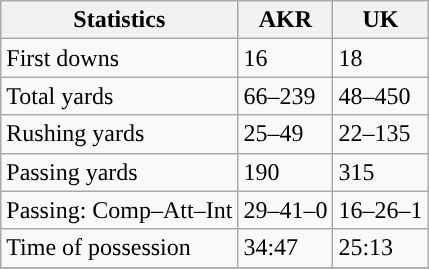<table class="wikitable" style="float: left;">
<tr>
<th>Statistics</th>
<th>AKR</th>
<th>UK</th>
</tr>
<tr>
<td>First downs</td>
<td>16</td>
<td>18</td>
</tr>
<tr>
<td>Total yards</td>
<td>66–239</td>
<td>48–450</td>
</tr>
<tr>
<td>Rushing yards</td>
<td>25–49</td>
<td>22–135</td>
</tr>
<tr>
<td>Passing yards</td>
<td>190</td>
<td>315</td>
</tr>
<tr>
<td>Passing: Comp–Att–Int</td>
<td>29–41–0</td>
<td>16–26–1</td>
</tr>
<tr>
<td>Time of possession</td>
<td>34:47</td>
<td>25:13</td>
</tr>
<tr>
</tr>
</table>
